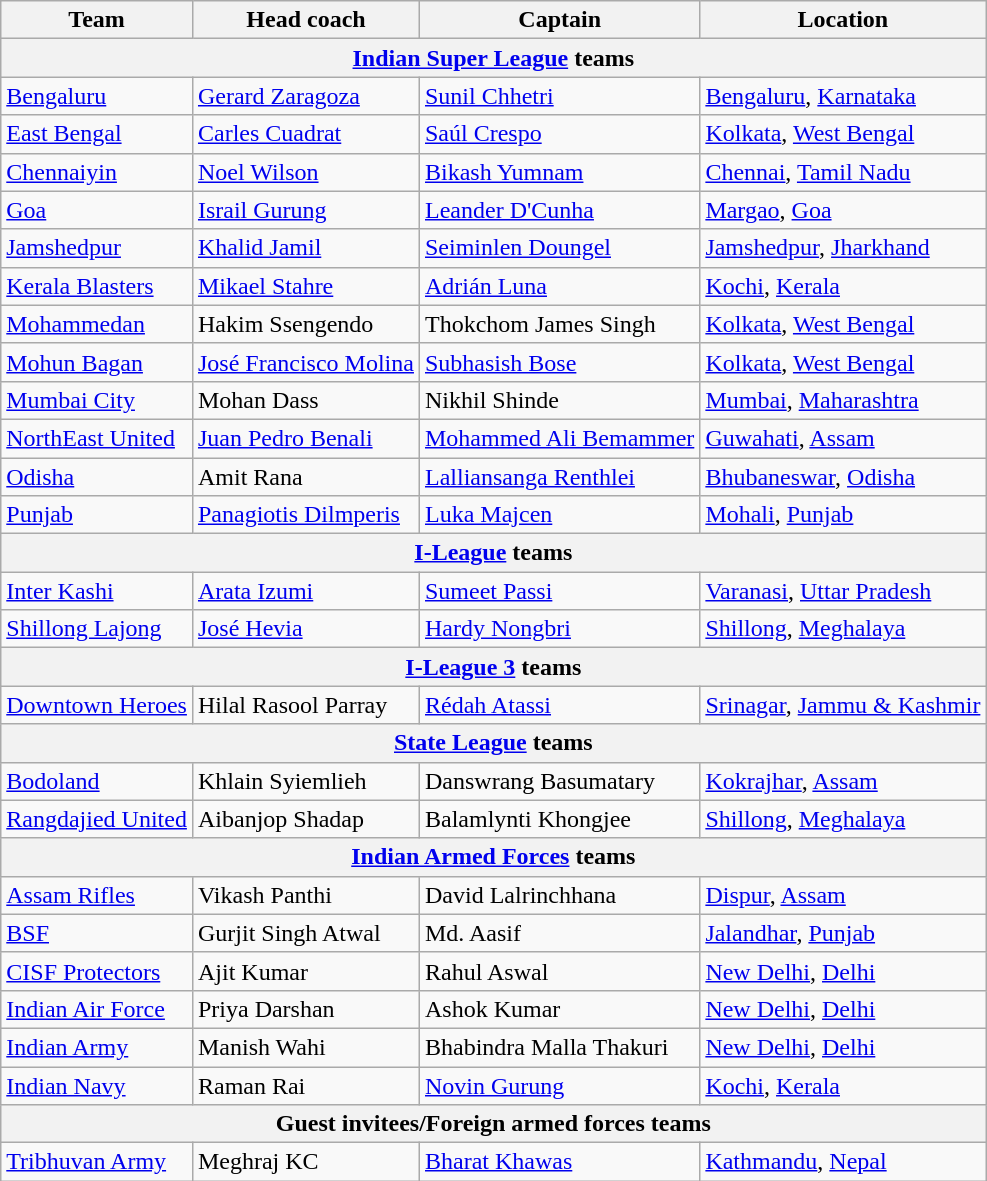<table class="wikitable">
<tr>
<th>Team</th>
<th>Head coach</th>
<th>Captain</th>
<th>Location</th>
</tr>
<tr>
<th colspan="4"> <a href='#'>Indian Super League</a> teams</th>
</tr>
<tr>
<td><a href='#'>Bengaluru</a></td>
<td> <a href='#'>Gerard Zaragoza</a></td>
<td> <a href='#'>Sunil Chhetri</a></td>
<td><a href='#'>Bengaluru</a>, <a href='#'>Karnataka</a></td>
</tr>
<tr>
<td><a href='#'>East Bengal</a></td>
<td> <a href='#'>Carles Cuadrat</a></td>
<td> <a href='#'>Saúl Crespo</a></td>
<td><a href='#'>Kolkata</a>, <a href='#'>West Bengal</a></td>
</tr>
<tr>
<td><a href='#'>Chennaiyin</a></td>
<td> <a href='#'>Noel Wilson</a></td>
<td> <a href='#'>Bikash Yumnam</a></td>
<td><a href='#'>Chennai</a>, <a href='#'>Tamil Nadu</a></td>
</tr>
<tr>
<td><a href='#'>Goa</a></td>
<td> <a href='#'>Israil Gurung</a></td>
<td> <a href='#'>Leander D'Cunha</a></td>
<td><a href='#'>Margao</a>, <a href='#'>Goa</a></td>
</tr>
<tr>
<td><a href='#'>Jamshedpur</a></td>
<td> <a href='#'>Khalid Jamil</a></td>
<td> <a href='#'>Seiminlen Doungel</a></td>
<td><a href='#'>Jamshedpur</a>, <a href='#'>Jharkhand</a></td>
</tr>
<tr>
<td><a href='#'>Kerala Blasters</a></td>
<td> <a href='#'>Mikael Stahre</a></td>
<td> <a href='#'>Adrián Luna</a></td>
<td><a href='#'>Kochi</a>, <a href='#'>Kerala</a></td>
</tr>
<tr>
<td><a href='#'>Mohammedan</a></td>
<td> Hakim Ssengendo</td>
<td> Thokchom James Singh</td>
<td><a href='#'>Kolkata</a>, <a href='#'>West Bengal</a></td>
</tr>
<tr>
<td><a href='#'>Mohun Bagan</a></td>
<td> <a href='#'>José Francisco Molina</a></td>
<td> <a href='#'>Subhasish Bose</a></td>
<td><a href='#'>Kolkata</a>, <a href='#'>West Bengal</a></td>
</tr>
<tr>
<td><a href='#'>Mumbai City</a></td>
<td> Mohan Dass</td>
<td> Nikhil Shinde</td>
<td><a href='#'>Mumbai</a>, <a href='#'>Maharashtra</a></td>
</tr>
<tr>
<td><a href='#'>NorthEast United</a></td>
<td> <a href='#'>Juan Pedro Benali</a></td>
<td> <a href='#'>Mohammed Ali Bemammer</a></td>
<td><a href='#'>Guwahati</a>, <a href='#'>Assam</a></td>
</tr>
<tr>
<td><a href='#'>Odisha</a></td>
<td> Amit Rana</td>
<td> <a href='#'>Lalliansanga Renthlei</a></td>
<td><a href='#'>Bhubaneswar</a>, <a href='#'>Odisha</a></td>
</tr>
<tr>
<td><a href='#'>Punjab</a></td>
<td> <a href='#'>Panagiotis Dilmperis</a></td>
<td> <a href='#'>Luka Majcen</a></td>
<td><a href='#'>Mohali</a>, <a href='#'>Punjab</a></td>
</tr>
<tr>
<th colspan="4"> <a href='#'>I-League</a> teams</th>
</tr>
<tr>
<td><a href='#'>Inter Kashi</a></td>
<td> <a href='#'>Arata Izumi</a></td>
<td> <a href='#'>Sumeet Passi</a></td>
<td><a href='#'>Varanasi</a>, <a href='#'>Uttar Pradesh</a></td>
</tr>
<tr>
<td><a href='#'>Shillong Lajong</a></td>
<td> <a href='#'>José Hevia</a></td>
<td> <a href='#'>Hardy Nongbri</a></td>
<td><a href='#'>Shillong</a>, <a href='#'>Meghalaya</a></td>
</tr>
<tr>
<th colspan="4"> <a href='#'>I-League 3</a> teams</th>
</tr>
<tr>
<td><a href='#'>Downtown Heroes</a></td>
<td> Hilal Rasool Parray</td>
<td> <a href='#'>Rédah Atassi</a></td>
<td><a href='#'>Srinagar</a>, <a href='#'>Jammu & Kashmir</a></td>
</tr>
<tr>
<th colspan="4"> <a href='#'>State League</a> teams</th>
</tr>
<tr>
<td><a href='#'>Bodoland</a></td>
<td> Khlain Syiemlieh</td>
<td> Danswrang Basumatary</td>
<td><a href='#'>Kokrajhar</a>, <a href='#'>Assam</a></td>
</tr>
<tr>
<td><a href='#'>Rangdajied United</a></td>
<td> Aibanjop Shadap</td>
<td> Balamlynti Khongjee</td>
<td><a href='#'>Shillong</a>, <a href='#'>Meghalaya</a></td>
</tr>
<tr>
<th colspan="4"> <a href='#'>Indian Armed Forces</a> teams</th>
</tr>
<tr>
<td><a href='#'>Assam Rifles</a></td>
<td> Vikash Panthi</td>
<td> David Lalrinchhana</td>
<td><a href='#'>Dispur</a>, <a href='#'>Assam</a></td>
</tr>
<tr>
<td><a href='#'>BSF</a></td>
<td> Gurjit Singh Atwal</td>
<td> Md. Aasif</td>
<td><a href='#'>Jalandhar</a>, <a href='#'>Punjab</a></td>
</tr>
<tr>
<td><a href='#'>CISF Protectors</a></td>
<td> Ajit Kumar</td>
<td> Rahul Aswal</td>
<td><a href='#'>New Delhi</a>, <a href='#'>Delhi</a></td>
</tr>
<tr>
<td><a href='#'>Indian Air Force</a></td>
<td> Priya Darshan</td>
<td> Ashok Kumar</td>
<td><a href='#'>New Delhi</a>, <a href='#'>Delhi</a></td>
</tr>
<tr>
<td><a href='#'>Indian Army</a></td>
<td> Manish Wahi</td>
<td> Bhabindra Malla Thakuri</td>
<td><a href='#'>New Delhi</a>, <a href='#'>Delhi</a></td>
</tr>
<tr>
<td><a href='#'>Indian Navy</a></td>
<td> Raman Rai</td>
<td> <a href='#'>Novin Gurung</a></td>
<td><a href='#'>Kochi</a>, <a href='#'>Kerala</a></td>
</tr>
<tr>
<th colspan="4"> Guest invitees/Foreign armed forces teams</th>
</tr>
<tr>
<td> <a href='#'>Tribhuvan Army</a></td>
<td> Meghraj KC</td>
<td> <a href='#'>Bharat Khawas</a></td>
<td><a href='#'>Kathmandu</a>, <a href='#'>Nepal</a></td>
</tr>
</table>
